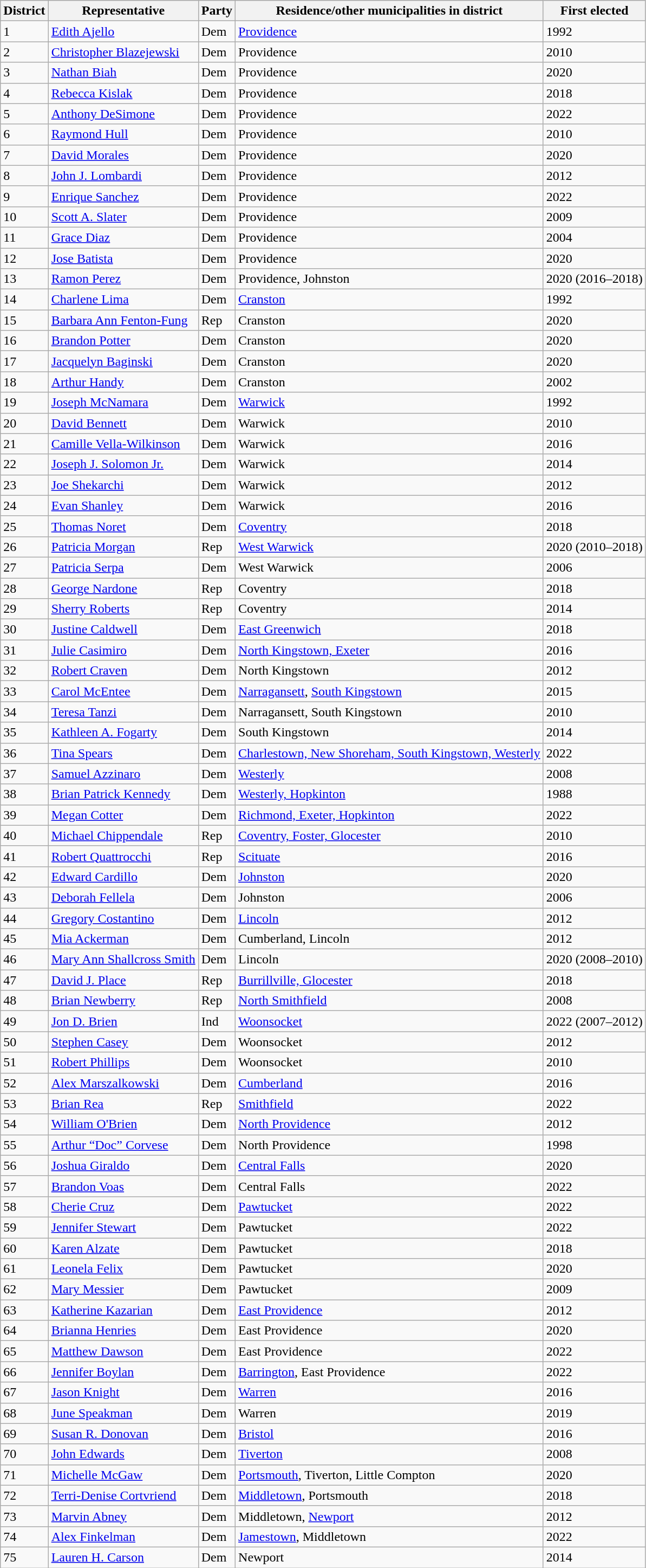<table class="sortable wikitable">
<tr style="background-color:#cccccc;">
<th>District</th>
<th>Representative</th>
<th>Party</th>
<th>Residence/other municipalities in district</th>
<th>First elected</th>
</tr>
<tr>
<td>1</td>
<td><a href='#'>Edith Ajello</a></td>
<td>Dem</td>
<td><a href='#'>Providence</a></td>
<td>1992</td>
</tr>
<tr>
<td>2</td>
<td><a href='#'>Christopher Blazejewski</a></td>
<td>Dem</td>
<td>Providence</td>
<td>2010</td>
</tr>
<tr>
<td>3</td>
<td><a href='#'>Nathan Biah</a></td>
<td>Dem</td>
<td>Providence</td>
<td>2020</td>
</tr>
<tr>
<td>4</td>
<td><a href='#'>Rebecca Kislak</a></td>
<td>Dem</td>
<td>Providence</td>
<td>2018</td>
</tr>
<tr>
<td>5</td>
<td><a href='#'>Anthony DeSimone</a></td>
<td>Dem</td>
<td>Providence</td>
<td>2022</td>
</tr>
<tr>
<td>6</td>
<td><a href='#'>Raymond Hull</a></td>
<td>Dem</td>
<td>Providence</td>
<td>2010</td>
</tr>
<tr>
<td>7</td>
<td><a href='#'>David Morales</a></td>
<td>Dem</td>
<td>Providence</td>
<td>2020</td>
</tr>
<tr>
<td>8</td>
<td><a href='#'>John J. Lombardi</a></td>
<td>Dem</td>
<td>Providence</td>
<td>2012</td>
</tr>
<tr>
<td>9</td>
<td><a href='#'>Enrique Sanchez</a></td>
<td>Dem</td>
<td>Providence</td>
<td>2022</td>
</tr>
<tr>
<td>10</td>
<td><a href='#'>Scott A. Slater</a></td>
<td>Dem</td>
<td>Providence</td>
<td>2009</td>
</tr>
<tr>
<td>11</td>
<td><a href='#'>Grace Diaz</a></td>
<td>Dem</td>
<td>Providence</td>
<td>2004</td>
</tr>
<tr>
<td>12</td>
<td><a href='#'>Jose Batista</a></td>
<td>Dem</td>
<td>Providence</td>
<td>2020</td>
</tr>
<tr>
<td>13</td>
<td><a href='#'>Ramon Perez</a></td>
<td>Dem</td>
<td>Providence, Johnston</td>
<td>2020 (2016–2018)</td>
</tr>
<tr>
<td>14</td>
<td><a href='#'>Charlene Lima</a></td>
<td>Dem</td>
<td><a href='#'>Cranston</a></td>
<td>1992</td>
</tr>
<tr>
<td>15</td>
<td><a href='#'>Barbara Ann Fenton-Fung</a></td>
<td>Rep</td>
<td>Cranston</td>
<td>2020</td>
</tr>
<tr>
<td>16</td>
<td><a href='#'>Brandon Potter</a></td>
<td>Dem</td>
<td>Cranston</td>
<td>2020</td>
</tr>
<tr>
<td>17</td>
<td><a href='#'>Jacquelyn Baginski</a></td>
<td>Dem</td>
<td>Cranston</td>
<td>2020</td>
</tr>
<tr>
<td>18</td>
<td><a href='#'>Arthur Handy</a></td>
<td>Dem</td>
<td>Cranston</td>
<td>2002</td>
</tr>
<tr>
<td>19</td>
<td><a href='#'>Joseph McNamara</a></td>
<td>Dem</td>
<td><a href='#'>Warwick</a></td>
<td>1992</td>
</tr>
<tr>
<td>20</td>
<td><a href='#'>David Bennett</a></td>
<td>Dem</td>
<td>Warwick</td>
<td>2010</td>
</tr>
<tr>
<td>21</td>
<td><a href='#'>Camille Vella-Wilkinson</a></td>
<td>Dem</td>
<td>Warwick</td>
<td>2016</td>
</tr>
<tr>
<td>22</td>
<td><a href='#'>Joseph J. Solomon Jr.</a></td>
<td>Dem</td>
<td>Warwick</td>
<td>2014</td>
</tr>
<tr>
<td>23</td>
<td><a href='#'>Joe Shekarchi</a></td>
<td>Dem</td>
<td>Warwick</td>
<td>2012</td>
</tr>
<tr>
<td>24</td>
<td><a href='#'>Evan Shanley</a></td>
<td>Dem</td>
<td>Warwick</td>
<td>2016</td>
</tr>
<tr>
<td>25</td>
<td><a href='#'>Thomas Noret</a></td>
<td>Dem</td>
<td><a href='#'>Coventry</a></td>
<td>2018</td>
</tr>
<tr>
<td>26</td>
<td><a href='#'>Patricia Morgan</a></td>
<td>Rep</td>
<td><a href='#'>West Warwick</a></td>
<td>2020 (2010–2018)</td>
</tr>
<tr>
<td>27</td>
<td><a href='#'>Patricia Serpa</a></td>
<td>Dem</td>
<td>West Warwick</td>
<td>2006</td>
</tr>
<tr>
<td>28</td>
<td><a href='#'>George Nardone</a></td>
<td>Rep</td>
<td>Coventry</td>
<td>2018</td>
</tr>
<tr>
<td>29</td>
<td><a href='#'>Sherry Roberts</a></td>
<td>Rep</td>
<td>Coventry</td>
<td>2014</td>
</tr>
<tr>
<td>30</td>
<td><a href='#'>Justine Caldwell</a></td>
<td>Dem</td>
<td><a href='#'>East Greenwich</a></td>
<td>2018</td>
</tr>
<tr>
<td>31</td>
<td><a href='#'>Julie Casimiro</a></td>
<td>Dem</td>
<td><a href='#'>North Kingstown, Exeter</a></td>
<td>2016</td>
</tr>
<tr>
<td>32</td>
<td><a href='#'>Robert Craven</a></td>
<td>Dem</td>
<td>North Kingstown</td>
<td>2012</td>
</tr>
<tr>
<td>33</td>
<td><a href='#'>Carol McEntee</a></td>
<td>Dem</td>
<td><a href='#'>Narragansett</a>, <a href='#'>South Kingstown</a></td>
<td>2015</td>
</tr>
<tr>
<td>34</td>
<td><a href='#'>Teresa Tanzi</a></td>
<td>Dem</td>
<td>Narragansett, South Kingstown</td>
<td>2010</td>
</tr>
<tr>
<td>35</td>
<td><a href='#'>Kathleen A. Fogarty</a></td>
<td>Dem</td>
<td>South Kingstown</td>
<td>2014</td>
</tr>
<tr>
<td>36</td>
<td><a href='#'>Tina Spears</a></td>
<td>Dem</td>
<td><a href='#'>Charlestown, New Shoreham, South Kingstown, Westerly</a></td>
<td>2022</td>
</tr>
<tr>
<td>37</td>
<td><a href='#'>Samuel Azzinaro</a></td>
<td>Dem</td>
<td><a href='#'>Westerly</a></td>
<td>2008</td>
</tr>
<tr>
<td>38</td>
<td><a href='#'>Brian Patrick Kennedy</a></td>
<td>Dem</td>
<td><a href='#'>Westerly, Hopkinton</a></td>
<td>1988</td>
</tr>
<tr>
<td>39</td>
<td><a href='#'>Megan Cotter</a></td>
<td>Dem</td>
<td><a href='#'>Richmond, Exeter, Hopkinton</a></td>
<td>2022</td>
</tr>
<tr>
<td>40</td>
<td><a href='#'>Michael Chippendale</a></td>
<td>Rep</td>
<td><a href='#'>Coventry, Foster, Glocester</a></td>
<td>2010</td>
</tr>
<tr>
<td>41</td>
<td><a href='#'>Robert Quattrocchi</a></td>
<td>Rep</td>
<td><a href='#'>Scituate</a></td>
<td>2016</td>
</tr>
<tr>
<td>42</td>
<td><a href='#'>Edward Cardillo</a></td>
<td>Dem</td>
<td><a href='#'>Johnston</a></td>
<td>2020</td>
</tr>
<tr>
<td>43</td>
<td><a href='#'>Deborah Fellela</a></td>
<td>Dem</td>
<td>Johnston</td>
<td>2006</td>
</tr>
<tr>
<td>44</td>
<td><a href='#'>Gregory Costantino</a></td>
<td>Dem</td>
<td><a href='#'>Lincoln</a></td>
<td>2012</td>
</tr>
<tr>
<td>45</td>
<td><a href='#'>Mia Ackerman</a></td>
<td>Dem</td>
<td>Cumberland, Lincoln</td>
<td>2012</td>
</tr>
<tr>
<td>46</td>
<td><a href='#'>Mary Ann Shallcross Smith</a></td>
<td>Dem</td>
<td>Lincoln</td>
<td>2020 (2008–2010)</td>
</tr>
<tr>
<td>47</td>
<td><a href='#'>David J. Place</a></td>
<td>Rep</td>
<td><a href='#'>Burrillville, Glocester</a></td>
<td>2018</td>
</tr>
<tr>
<td>48</td>
<td><a href='#'>Brian Newberry</a></td>
<td>Rep</td>
<td><a href='#'>North Smithfield</a></td>
<td>2008</td>
</tr>
<tr>
<td>49</td>
<td><a href='#'>Jon D. Brien</a></td>
<td>Ind</td>
<td><a href='#'>Woonsocket</a></td>
<td>2022 (2007–2012)</td>
</tr>
<tr>
<td>50</td>
<td><a href='#'>Stephen Casey</a></td>
<td>Dem</td>
<td>Woonsocket</td>
<td>2012</td>
</tr>
<tr>
<td>51</td>
<td><a href='#'>Robert Phillips</a></td>
<td>Dem</td>
<td>Woonsocket</td>
<td>2010</td>
</tr>
<tr>
<td>52</td>
<td><a href='#'>Alex Marszalkowski</a></td>
<td>Dem</td>
<td><a href='#'>Cumberland</a></td>
<td>2016</td>
</tr>
<tr>
<td>53</td>
<td><a href='#'>Brian Rea</a></td>
<td>Rep</td>
<td><a href='#'>Smithfield</a></td>
<td>2022</td>
</tr>
<tr>
<td>54</td>
<td><a href='#'>William O'Brien</a></td>
<td>Dem</td>
<td><a href='#'>North Providence</a></td>
<td>2012</td>
</tr>
<tr>
<td>55</td>
<td><a href='#'>Arthur “Doc” Corvese</a></td>
<td>Dem</td>
<td>North Providence</td>
<td>1998</td>
</tr>
<tr>
<td>56</td>
<td><a href='#'>Joshua Giraldo</a></td>
<td>Dem</td>
<td><a href='#'>Central Falls</a></td>
<td>2020</td>
</tr>
<tr>
<td>57</td>
<td><a href='#'>Brandon Voas</a></td>
<td>Dem</td>
<td>Central Falls</td>
<td>2022</td>
</tr>
<tr>
<td>58</td>
<td><a href='#'>Cherie Cruz</a></td>
<td>Dem</td>
<td><a href='#'>Pawtucket</a></td>
<td>2022</td>
</tr>
<tr>
<td>59</td>
<td><a href='#'>Jennifer Stewart</a></td>
<td>Dem</td>
<td>Pawtucket</td>
<td>2022</td>
</tr>
<tr>
<td>60</td>
<td><a href='#'>Karen Alzate</a></td>
<td>Dem</td>
<td>Pawtucket</td>
<td>2018</td>
</tr>
<tr>
<td>61</td>
<td><a href='#'>Leonela Felix</a></td>
<td>Dem</td>
<td>Pawtucket</td>
<td>2020</td>
</tr>
<tr>
<td>62</td>
<td><a href='#'>Mary Messier</a></td>
<td>Dem</td>
<td>Pawtucket</td>
<td>2009</td>
</tr>
<tr>
<td>63</td>
<td><a href='#'>Katherine Kazarian</a></td>
<td>Dem</td>
<td><a href='#'>East Providence</a></td>
<td>2012</td>
</tr>
<tr>
<td>64</td>
<td><a href='#'>Brianna Henries</a></td>
<td>Dem</td>
<td>East Providence</td>
<td>2020</td>
</tr>
<tr>
<td>65</td>
<td><a href='#'>Matthew Dawson</a></td>
<td>Dem</td>
<td>East Providence</td>
<td>2022</td>
</tr>
<tr>
<td>66</td>
<td><a href='#'>Jennifer Boylan</a></td>
<td>Dem</td>
<td><a href='#'>Barrington</a>, East Providence</td>
<td>2022</td>
</tr>
<tr>
<td>67</td>
<td><a href='#'>Jason Knight</a></td>
<td>Dem</td>
<td><a href='#'>Warren</a></td>
<td>2016</td>
</tr>
<tr>
<td>68</td>
<td><a href='#'>June Speakman</a></td>
<td>Dem</td>
<td>Warren</td>
<td>2019</td>
</tr>
<tr>
<td>69</td>
<td><a href='#'>Susan R. Donovan</a></td>
<td>Dem</td>
<td><a href='#'>Bristol</a></td>
<td>2016</td>
</tr>
<tr>
<td>70</td>
<td><a href='#'>John Edwards</a></td>
<td>Dem</td>
<td><a href='#'>Tiverton</a></td>
<td>2008</td>
</tr>
<tr>
<td>71</td>
<td><a href='#'>Michelle McGaw</a></td>
<td>Dem</td>
<td><a href='#'>Portsmouth</a>, Tiverton, Little Compton</td>
<td>2020</td>
</tr>
<tr>
<td>72</td>
<td><a href='#'>Terri-Denise Cortvriend</a></td>
<td>Dem</td>
<td><a href='#'>Middletown</a>, Portsmouth</td>
<td>2018</td>
</tr>
<tr>
<td>73</td>
<td><a href='#'>Marvin Abney</a></td>
<td>Dem</td>
<td>Middletown, <a href='#'>Newport</a></td>
<td>2012</td>
</tr>
<tr>
<td>74</td>
<td><a href='#'>Alex Finkelman</a></td>
<td>Dem</td>
<td><a href='#'>Jamestown</a>, Middletown</td>
<td>2022</td>
</tr>
<tr>
<td>75</td>
<td><a href='#'>Lauren H. Carson</a></td>
<td>Dem</td>
<td>Newport</td>
<td>2014</td>
</tr>
</table>
